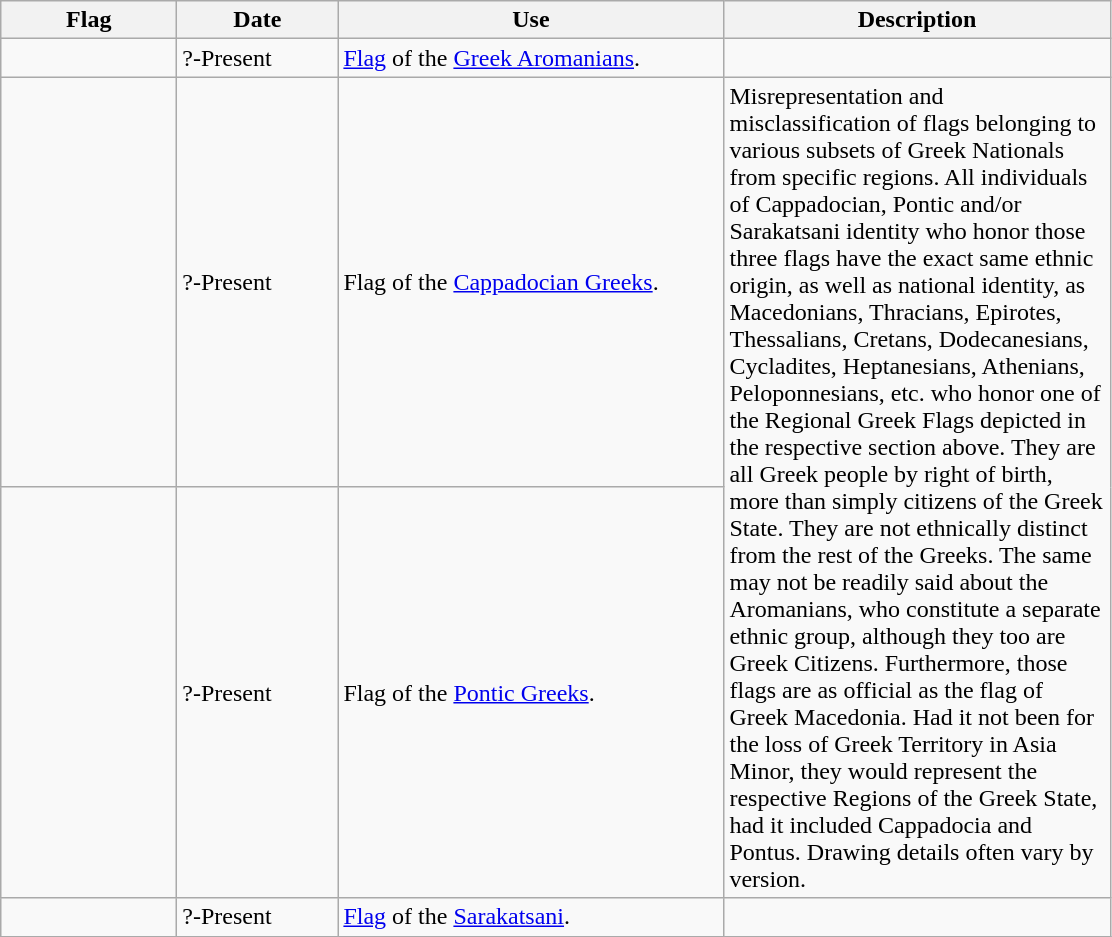<table class="wikitable">
<tr>
<th style="width:110px;">Flag</th>
<th style="width:100px;">Date</th>
<th style="width:250px;">Use</th>
<th style="width:250px;">Description</th>
</tr>
<tr>
<td></td>
<td>?-Present</td>
<td><a href='#'>Flag</a> of the <a href='#'>Greek Aromanians</a>.</td>
<td></td>
</tr>
<tr>
<td></td>
<td>?-Present</td>
<td>Flag of the <a href='#'>Cappadocian Greeks</a>.</td>
<td rowspan="2">Misrepresentation and misclassification of flags belonging to various subsets of Greek Nationals from specific regions.  All individuals of Cappadocian, Pontic and/or Sarakatsani identity who honor those three flags have the exact same ethnic origin, as well as national identity, as Macedonians, Thracians, Epirotes, Thessalians, Cretans, Dodecanesians, Cycladites, Heptanesians, Athenians, Peloponnesians, etc. who honor one of the Regional Greek Flags depicted in the respective section above.  They are all Greek people by right of birth, more than simply citizens of the Greek State.  They are not ethnically distinct from the rest of the Greeks.  The same may not be readily said about the Aromanians, who constitute a separate ethnic group, although they too are Greek Citizens.  Furthermore, those flags are as official as the flag of Greek Macedonia.  Had it not been for the loss of Greek Territory in Asia Minor, they would represent the respective Regions of the Greek State, had it included Cappadocia and Pontus.  Drawing details often vary by version.</td>
</tr>
<tr>
<td></td>
<td>?-Present</td>
<td>Flag of the <a href='#'>Pontic Greeks</a>.</td>
</tr>
<tr>
<td></td>
<td>?-Present</td>
<td><a href='#'>Flag</a> of the <a href='#'>Sarakatsani</a>.</td>
<td></td>
</tr>
<tr>
</tr>
</table>
